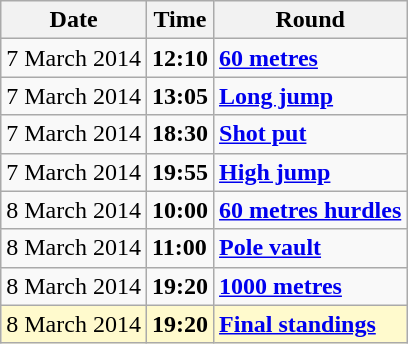<table class="wikitable">
<tr>
<th>Date</th>
<th>Time</th>
<th>Round</th>
</tr>
<tr>
<td>7 March 2014</td>
<td><strong>12:10</strong></td>
<td><strong><a href='#'>60 metres</a></strong></td>
</tr>
<tr>
<td>7 March 2014</td>
<td><strong>13:05</strong></td>
<td><strong><a href='#'>Long jump</a></strong></td>
</tr>
<tr>
<td>7 March 2014</td>
<td><strong>18:30</strong></td>
<td><strong><a href='#'>Shot put</a></strong></td>
</tr>
<tr>
<td>7 March 2014</td>
<td><strong>19:55</strong></td>
<td><strong><a href='#'>High jump</a></strong></td>
</tr>
<tr>
<td>8 March 2014</td>
<td><strong>10:00</strong></td>
<td><strong><a href='#'>60 metres hurdles</a></strong></td>
</tr>
<tr>
<td>8 March 2014</td>
<td><strong>11:00</strong></td>
<td><strong><a href='#'>Pole vault</a></strong></td>
</tr>
<tr>
<td>8 March 2014</td>
<td><strong>19:20</strong></td>
<td><strong><a href='#'>1000 metres</a></strong></td>
</tr>
<tr style=background:lemonchiffon>
<td>8 March 2014</td>
<td><strong>19:20</strong></td>
<td><strong><a href='#'>Final standings</a></strong></td>
</tr>
</table>
